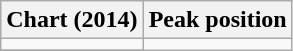<table class="wikitable sortable">
<tr>
<th>Chart (2014)</th>
<th>Peak position</th>
</tr>
<tr>
<td></td>
</tr>
<tr>
</tr>
</table>
